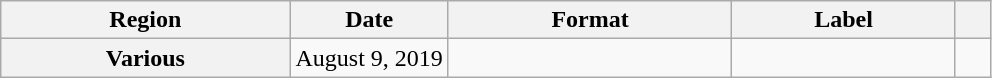<table class="wikitable plainrowheaders">
<tr>
<th scope="col">Region</th>
<th width="16%" scope="col">Date</th>
<th scope="col">Format</th>
<th scope="col">Label</th>
<th scope="col"></th>
</tr>
<tr>
<th rowspan="2" scope="row">Various</th>
<td>August 9, 2019</td>
<td></td>
<td></td>
<td align="center"></td>
</tr>
</table>
